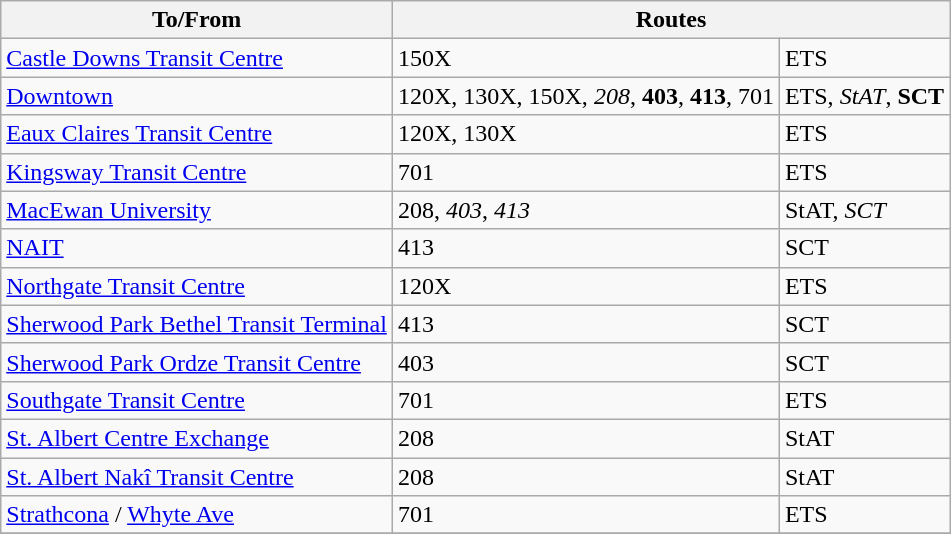<table class="wikitable mw-collapsible mw-collapsed" style="font-size: 100%" width=align=>
<tr>
<th>To/From</th>
<th colspan="2">Routes</th>
</tr>
<tr>
<td><a href='#'>Castle Downs Transit Centre</a></td>
<td>150X</td>
<td>ETS</td>
</tr>
<tr>
<td><a href='#'>Downtown</a></td>
<td>120X, 130X, 150X, <em>208</em>, <strong>403</strong>, <strong>413</strong>, 701</td>
<td>ETS, <em>StAT</em>, <strong>SCT</strong></td>
</tr>
<tr>
<td><a href='#'>Eaux Claires Transit Centre</a></td>
<td>120X, 130X</td>
<td>ETS</td>
</tr>
<tr>
<td><a href='#'>Kingsway Transit Centre</a></td>
<td>701</td>
<td>ETS</td>
</tr>
<tr>
<td><a href='#'>MacEwan University</a></td>
<td>208, <em>403</em>, <em>413</em></td>
<td>StAT, <em>SCT</em></td>
</tr>
<tr>
<td><a href='#'>NAIT</a></td>
<td>413</td>
<td>SCT</td>
</tr>
<tr>
<td><a href='#'>Northgate Transit Centre</a></td>
<td>120X</td>
<td>ETS</td>
</tr>
<tr>
<td><a href='#'>Sherwood Park Bethel Transit Terminal</a></td>
<td>413</td>
<td>SCT</td>
</tr>
<tr>
<td><a href='#'>Sherwood Park Ordze Transit Centre</a></td>
<td>403</td>
<td>SCT</td>
</tr>
<tr>
<td><a href='#'>Southgate Transit Centre</a></td>
<td>701</td>
<td>ETS</td>
</tr>
<tr>
<td><a href='#'>St. Albert Centre Exchange</a></td>
<td>208</td>
<td>StAT</td>
</tr>
<tr>
<td><a href='#'>St. Albert Nakî Transit Centre</a></td>
<td>208</td>
<td>StAT</td>
</tr>
<tr>
<td><a href='#'>Strathcona</a> / <a href='#'>Whyte Ave</a></td>
<td>701</td>
<td>ETS</td>
</tr>
<tr>
</tr>
</table>
